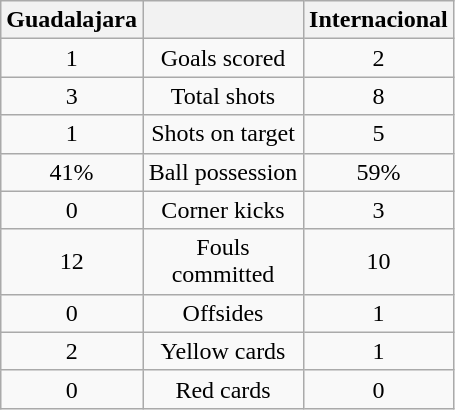<table class="wikitable" style="text-align: center">
<tr>
<th width=70>Guadalajara</th>
<th width=100></th>
<th width=70>Internacional</th>
</tr>
<tr>
<td>1</td>
<td>Goals scored</td>
<td>2</td>
</tr>
<tr>
<td>3</td>
<td>Total shots</td>
<td>8</td>
</tr>
<tr>
<td>1</td>
<td>Shots on target</td>
<td>5</td>
</tr>
<tr>
<td>41%</td>
<td>Ball possession</td>
<td>59%</td>
</tr>
<tr>
<td>0</td>
<td>Corner kicks</td>
<td>3</td>
</tr>
<tr>
<td>12</td>
<td>Fouls committed</td>
<td>10</td>
</tr>
<tr>
<td>0</td>
<td>Offsides</td>
<td>1</td>
</tr>
<tr>
<td>2</td>
<td>Yellow cards</td>
<td>1</td>
</tr>
<tr>
<td>0</td>
<td>Red cards</td>
<td>0</td>
</tr>
</table>
